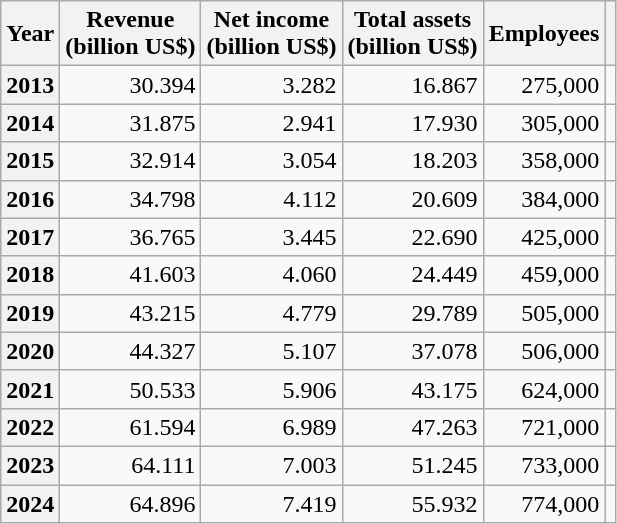<table class="wikitable float-left plainrowheaders" style="text-align: right;">
<tr>
<th scope="col">Year</th>
<th scope="col">Revenue<br>(billion US$)</th>
<th scope="col">Net income<br>(billion US$)</th>
<th scope="col">Total assets<br>(billion US$)</th>
<th scope="col">Employees</th>
<th scope="col"></th>
</tr>
<tr>
<th scope="row">2013</th>
<td>30.394</td>
<td>3.282</td>
<td>16.867</td>
<td>275,000</td>
<td></td>
</tr>
<tr>
<th scope="row">2014</th>
<td>31.875</td>
<td>2.941</td>
<td>17.930</td>
<td>305,000</td>
<td></td>
</tr>
<tr>
<th scope="row">2015</th>
<td>32.914</td>
<td>3.054</td>
<td>18.203</td>
<td>358,000</td>
<td></td>
</tr>
<tr>
<th scope="row">2016</th>
<td>34.798</td>
<td>4.112</td>
<td>20.609</td>
<td>384,000</td>
<td></td>
</tr>
<tr>
<th scope="row">2017</th>
<td>36.765</td>
<td>3.445</td>
<td>22.690</td>
<td>425,000</td>
<td></td>
</tr>
<tr>
<th scope="row">2018</th>
<td>41.603</td>
<td>4.060</td>
<td>24.449</td>
<td>459,000</td>
<td></td>
</tr>
<tr>
<th scope="row">2019</th>
<td>43.215</td>
<td>4.779</td>
<td>29.789</td>
<td>505,000</td>
<td></td>
</tr>
<tr>
<th scope="row">2020</th>
<td>44.327</td>
<td>5.107</td>
<td>37.078</td>
<td>506,000</td>
<td></td>
</tr>
<tr>
<th scope="row">2021</th>
<td>50.533</td>
<td>5.906</td>
<td>43.175</td>
<td>624,000</td>
<td></td>
</tr>
<tr>
<th scope="row">2022</th>
<td>61.594</td>
<td>6.989</td>
<td>47.263</td>
<td>721,000</td>
<td></td>
</tr>
<tr>
<th scope="row">2023</th>
<td>64.111</td>
<td>7.003</td>
<td>51.245</td>
<td>733,000</td>
<td></td>
</tr>
<tr>
<th scope="row">2024</th>
<td>64.896</td>
<td>7.419</td>
<td>55.932</td>
<td>774,000</td>
<td></td>
</tr>
</table>
